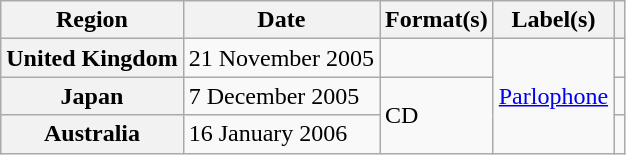<table class="wikitable plainrowheaders">
<tr>
<th scope="col">Region</th>
<th scope="col">Date</th>
<th scope="col">Format(s)</th>
<th scope="col">Label(s)</th>
<th scope="col"></th>
</tr>
<tr>
<th scope="row">United Kingdom</th>
<td>21 November 2005</td>
<td></td>
<td rowspan="3"><a href='#'>Parlophone</a></td>
<td align="center"></td>
</tr>
<tr>
<th scope="row">Japan</th>
<td>7 December 2005</td>
<td rowspan="2">CD</td>
<td align="center"></td>
</tr>
<tr>
<th scope="row">Australia</th>
<td>16 January 2006</td>
<td align="center"></td>
</tr>
</table>
